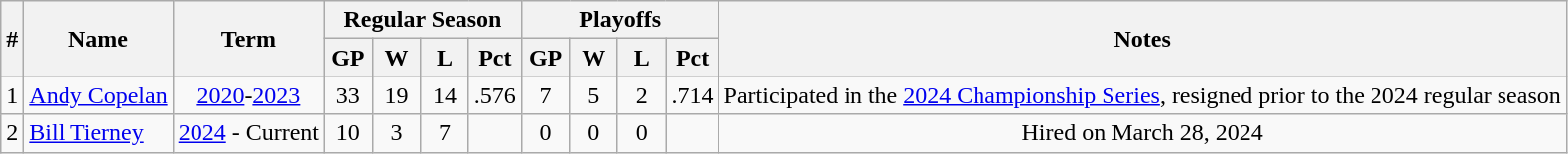<table class="wikitable" style="text-align:center;">
<tr>
<th rowspan="2">#</th>
<th rowspan="2">Name</th>
<th rowspan="2">Term</th>
<th colspan="4">Regular Season</th>
<th colspan="4">Playoffs</th>
<th rowspan="2">Notes</th>
</tr>
<tr>
<th width=25>GP</th>
<th width=25>W</th>
<th width=25>L</th>
<th width=25>Pct</th>
<th width=25>GP</th>
<th width=25>W</th>
<th width=25>L</th>
<th width=25>Pct</th>
</tr>
<tr>
<td>1</td>
<td align=left><a href='#'>Andy Copelan</a></td>
<td><a href='#'>2020</a>-<a href='#'>2023</a></td>
<td>33</td>
<td>19</td>
<td>14</td>
<td>.576</td>
<td>7</td>
<td>5</td>
<td>2</td>
<td>.714</td>
<td>Participated in the <a href='#'>2024 Championship Series</a>, resigned prior to the 2024 regular season</td>
</tr>
<tr>
<td>2</td>
<td align=left><a href='#'>Bill Tierney</a></td>
<td><a href='#'>2024</a> - Current</td>
<td>10</td>
<td>3</td>
<td>7</td>
<td></td>
<td>0</td>
<td>0</td>
<td>0</td>
<td></td>
<td>Hired on March 28, 2024</td>
</tr>
</table>
